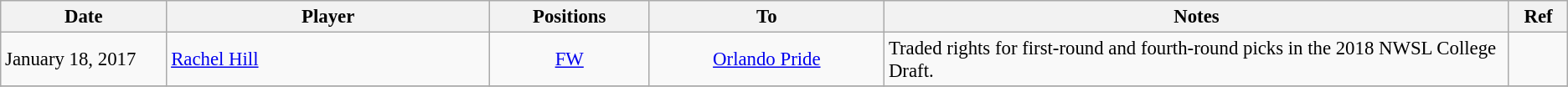<table class="wikitable" style="text-align:left; font-size:95%;">
<tr>
<th style="width:125px;">Date</th>
<th style="width:250px;">Player</th>
<th style="width:120px;">Positions</th>
<th style="width:180px;">To</th>
<th style="width:490px;">Notes</th>
<th style="width:40px;">Ref</th>
</tr>
<tr>
<td>January 18, 2017</td>
<td> <a href='#'>Rachel Hill</a></td>
<td style="text-align:center;"><a href='#'>FW</a></td>
<td style="text-align:center;"><a href='#'>Orlando Pride</a></td>
<td>Traded rights for first-round and fourth-round picks in the 2018 NWSL College Draft.</td>
<td></td>
</tr>
<tr>
</tr>
</table>
